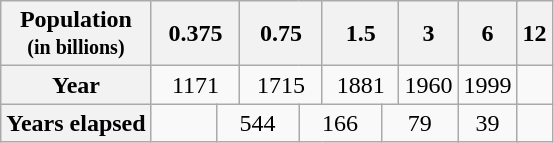<table class="wikitable" style="text-align:center; display:inline-table;">
<tr>
<th>Population<br><small>(in billions)</small></th>
<th colspan=2>0.375</th>
<th colspan=2>0.75</th>
<th colspan=2>1.5</th>
<th colspan=2>3</th>
<th colspan=2>6</th>
<th colspan=2>12</th>
</tr>
<tr>
<th>Year</th>
<td colspan=2>1171</td>
<td colspan=2>1715</td>
<td colspan=2>1881</td>
<td colspan=2>1960</td>
<td colspan=2>1999</td>
<td colspan=2></td>
</tr>
<tr>
<th>Years elapsed</th>
<td></td>
<td colspan=2>544</td>
<td colspan=2>166</td>
<td colspan=2>79</td>
<td colspan=3>39</td>
<td colspan=2></td>
</tr>
</table>
